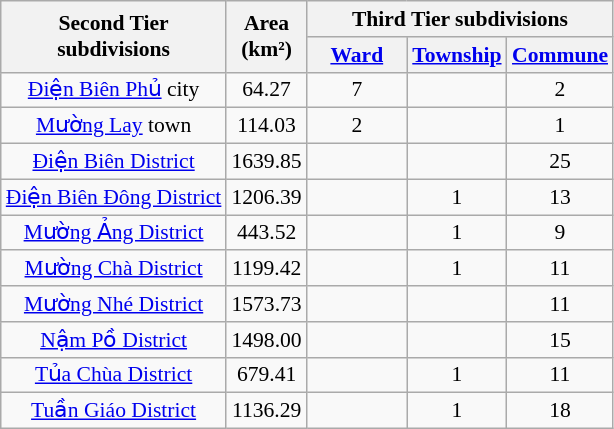<table class="wikitable" style="font-size:90%; text-align:center">
<tr>
<th rowspan="2">Second Tier<br>subdivisions</th>
<th rowspan="2">Area<br>(km²)</th>
<th colspan="3">Third Tier subdivisions</th>
</tr>
<tr>
<th width="60px"><a href='#'>Ward</a></th>
<th width="60px"><a href='#'>Township</a></th>
<th width="60px"><a href='#'>Commune</a></th>
</tr>
<tr>
<td><a href='#'>Điện Biên Phủ</a> city</td>
<td>64.27</td>
<td>7</td>
<td></td>
<td>2</td>
</tr>
<tr>
<td><a href='#'>Mường Lay</a> town</td>
<td>114.03</td>
<td>2</td>
<td></td>
<td>1</td>
</tr>
<tr>
<td><a href='#'>Điện Biên District</a></td>
<td>1639.85</td>
<td></td>
<td></td>
<td>25</td>
</tr>
<tr>
<td><a href='#'>Điện Biên Đông District</a></td>
<td>1206.39</td>
<td></td>
<td>1</td>
<td>13</td>
</tr>
<tr>
<td><a href='#'>Mường Ảng District</a></td>
<td>443.52</td>
<td></td>
<td>1</td>
<td>9</td>
</tr>
<tr>
<td><a href='#'>Mường Chà District</a></td>
<td>1199.42</td>
<td></td>
<td>1</td>
<td>11</td>
</tr>
<tr>
<td><a href='#'>Mường Nhé District</a></td>
<td>1573.73</td>
<td></td>
<td></td>
<td>11</td>
</tr>
<tr>
<td><a href='#'>Nậm Pồ District</a></td>
<td>1498.00</td>
<td></td>
<td></td>
<td>15</td>
</tr>
<tr>
<td><a href='#'>Tủa Chùa District</a></td>
<td>679.41</td>
<td></td>
<td>1</td>
<td>11</td>
</tr>
<tr>
<td><a href='#'>Tuần Giáo District</a></td>
<td>1136.29</td>
<td></td>
<td>1</td>
<td>18</td>
</tr>
</table>
